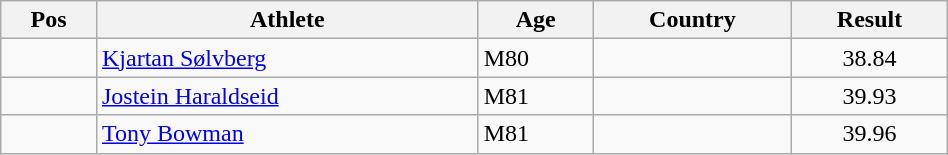<table class="wikitable"  style="text-align:center; width:50%;">
<tr>
<th>Pos</th>
<th>Athlete</th>
<th>Age</th>
<th>Country</th>
<th>Result</th>
</tr>
<tr>
<td align=center></td>
<td align=left><a href='#'>Kjartan Sølvberg</a></td>
<td align=left>M80</td>
<td align=left></td>
<td>38.84</td>
</tr>
<tr>
<td align=center></td>
<td align=left><a href='#'>Jostein Haraldseid</a></td>
<td align=left>M81</td>
<td align=left></td>
<td>39.93</td>
</tr>
<tr>
<td align=center></td>
<td align=left><a href='#'>Tony Bowman</a></td>
<td align=left>M81</td>
<td align=left></td>
<td>39.96</td>
</tr>
</table>
